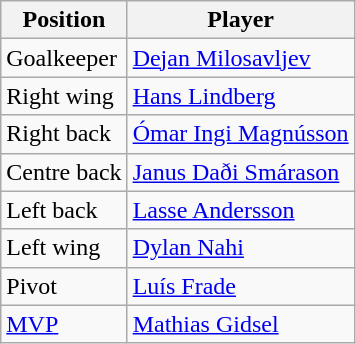<table class="wikitable">
<tr>
<th>Position</th>
<th>Player</th>
</tr>
<tr>
<td>Goalkeeper</td>
<td> <a href='#'>Dejan Milosavljev</a></td>
</tr>
<tr>
<td>Right wing</td>
<td> <a href='#'>Hans Lindberg</a></td>
</tr>
<tr>
<td>Right back</td>
<td> <a href='#'>Ómar Ingi Magnússon</a></td>
</tr>
<tr>
<td>Centre back</td>
<td> <a href='#'>Janus Daði Smárason</a></td>
</tr>
<tr>
<td>Left back</td>
<td> <a href='#'>Lasse Andersson</a></td>
</tr>
<tr>
<td>Left wing</td>
<td> <a href='#'>Dylan Nahi</a></td>
</tr>
<tr>
<td>Pivot</td>
<td> <a href='#'>Luís Frade</a></td>
</tr>
<tr>
<td><a href='#'>MVP</a></td>
<td> <a href='#'>Mathias Gidsel</a></td>
</tr>
</table>
